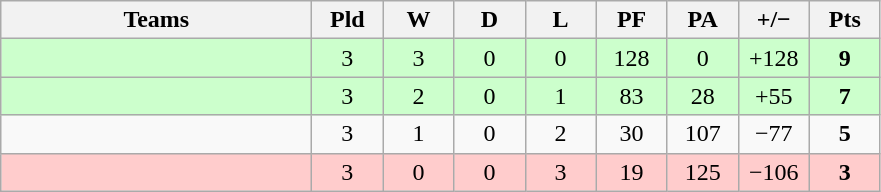<table class="wikitable" style="text-align: center;">
<tr>
<th width="200">Teams</th>
<th width="40">Pld</th>
<th width="40">W</th>
<th width="40">D</th>
<th width="40">L</th>
<th width="40">PF</th>
<th width="40">PA</th>
<th width="40">+/−</th>
<th width="40">Pts</th>
</tr>
<tr bgcolor=ccffcc>
<td align=left></td>
<td>3</td>
<td>3</td>
<td>0</td>
<td>0</td>
<td>128</td>
<td>0</td>
<td>+128</td>
<td><strong>9</strong></td>
</tr>
<tr bgcolor=ccffcc>
<td align=left></td>
<td>3</td>
<td>2</td>
<td>0</td>
<td>1</td>
<td>83</td>
<td>28</td>
<td>+55</td>
<td><strong>7</strong></td>
</tr>
<tr>
<td align=left></td>
<td>3</td>
<td>1</td>
<td>0</td>
<td>2</td>
<td>30</td>
<td>107</td>
<td>−77</td>
<td><strong>5</strong></td>
</tr>
<tr bgcolor=ffcccc>
<td align=left></td>
<td>3</td>
<td>0</td>
<td>0</td>
<td>3</td>
<td>19</td>
<td>125</td>
<td>−106</td>
<td><strong>3</strong></td>
</tr>
</table>
